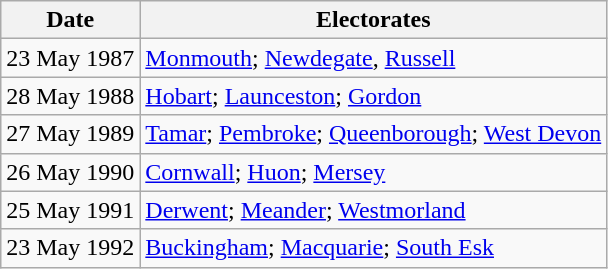<table class=wikitable>
<tr>
<th>Date</th>
<th>Electorates</th>
</tr>
<tr>
<td>23 May 1987</td>
<td><a href='#'>Monmouth</a>; <a href='#'>Newdegate</a>, <a href='#'>Russell</a></td>
</tr>
<tr>
<td>28 May 1988</td>
<td><a href='#'>Hobart</a>; <a href='#'>Launceston</a>; <a href='#'>Gordon</a></td>
</tr>
<tr>
<td>27 May 1989</td>
<td><a href='#'>Tamar</a>; <a href='#'>Pembroke</a>; <a href='#'>Queenborough</a>; <a href='#'>West Devon</a></td>
</tr>
<tr>
<td>26 May 1990</td>
<td><a href='#'>Cornwall</a>; <a href='#'>Huon</a>; <a href='#'>Mersey</a></td>
</tr>
<tr>
<td>25 May 1991</td>
<td><a href='#'>Derwent</a>; <a href='#'>Meander</a>; <a href='#'>Westmorland</a></td>
</tr>
<tr>
<td>23 May 1992</td>
<td><a href='#'>Buckingham</a>; <a href='#'>Macquarie</a>; <a href='#'>South Esk</a></td>
</tr>
</table>
